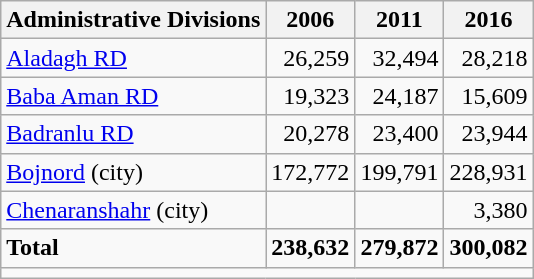<table class="wikitable">
<tr>
<th>Administrative Divisions</th>
<th>2006</th>
<th>2011</th>
<th>2016</th>
</tr>
<tr>
<td><a href='#'>Aladagh RD</a></td>
<td style="text-align: right;">26,259</td>
<td style="text-align: right;">32,494</td>
<td style="text-align: right;">28,218</td>
</tr>
<tr>
<td><a href='#'>Baba Aman RD</a></td>
<td style="text-align: right;">19,323</td>
<td style="text-align: right;">24,187</td>
<td style="text-align: right;">15,609</td>
</tr>
<tr>
<td><a href='#'>Badranlu RD</a></td>
<td style="text-align: right;">20,278</td>
<td style="text-align: right;">23,400</td>
<td style="text-align: right;">23,944</td>
</tr>
<tr>
<td><a href='#'>Bojnord</a> (city)</td>
<td style="text-align: right;">172,772</td>
<td style="text-align: right;">199,791</td>
<td style="text-align: right;">228,931</td>
</tr>
<tr>
<td><a href='#'>Chenaranshahr</a> (city)</td>
<td style="text-align: right;"></td>
<td style="text-align: right;"></td>
<td style="text-align: right;">3,380</td>
</tr>
<tr>
<td><strong>Total</strong></td>
<td style="text-align: right;"><strong>238,632</strong></td>
<td style="text-align: right;"><strong>279,872</strong></td>
<td style="text-align: right;"><strong>300,082</strong></td>
</tr>
<tr>
<td colspan=4></td>
</tr>
</table>
